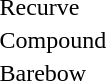<table>
<tr>
<td>Recurve<br></td>
<td></td>
<td></td>
<td></td>
</tr>
<tr>
<td>Compound<br></td>
<td></td>
<td></td>
<td></td>
</tr>
<tr>
<td>Barebow<br></td>
<td></td>
<td></td>
<td></td>
</tr>
</table>
